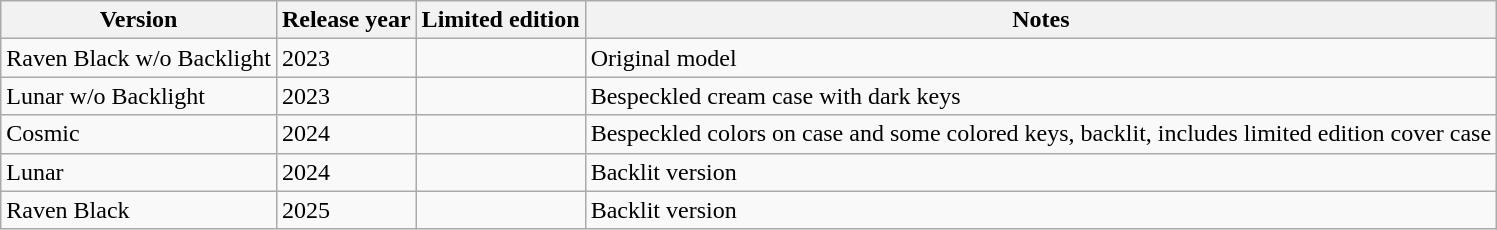<table class="wikitable sortable">
<tr>
<th>Version</th>
<th>Release year</th>
<th>Limited edition</th>
<th>Notes</th>
</tr>
<tr>
<td>Raven Black w/o Backlight</td>
<td>2023</td>
<td></td>
<td>Original model</td>
</tr>
<tr>
<td>Lunar w/o Backlight</td>
<td>2023</td>
<td></td>
<td>Bespeckled cream case with dark keys</td>
</tr>
<tr>
<td>Cosmic</td>
<td>2024</td>
<td></td>
<td>Bespeckled colors on case and some colored keys, backlit, includes limited edition cover case</td>
</tr>
<tr>
<td>Lunar</td>
<td>2024</td>
<td></td>
<td>Backlit version</td>
</tr>
<tr>
<td>Raven Black</td>
<td>2025</td>
<td></td>
<td>Backlit version</td>
</tr>
</table>
